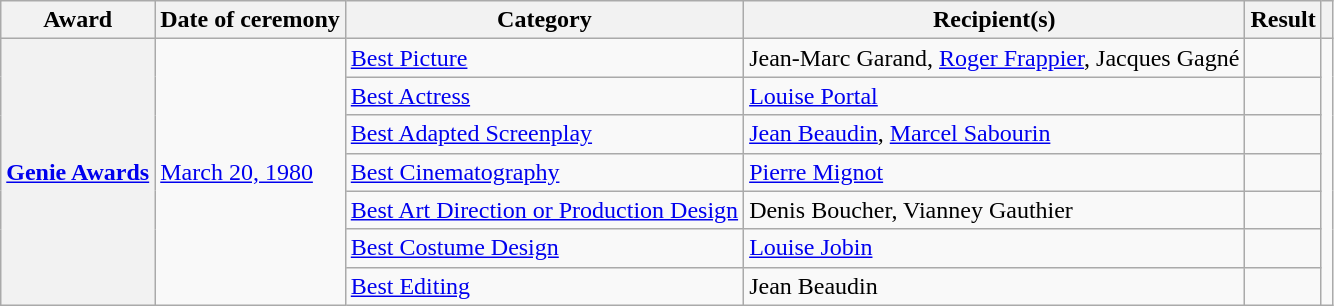<table class="wikitable plainrowheaders sortable">
<tr>
<th scope="col">Award</th>
<th scope="col">Date of ceremony</th>
<th scope="col">Category</th>
<th scope="col">Recipient(s)</th>
<th scope="col">Result</th>
<th scope="col" class="unsortable"></th>
</tr>
<tr>
<th scope="row" rowspan=7><a href='#'>Genie Awards</a></th>
<td rowspan="7"><a href='#'>March 20, 1980</a></td>
<td><a href='#'>Best Picture</a></td>
<td>Jean-Marc Garand, <a href='#'>Roger Frappier</a>, Jacques Gagné</td>
<td></td>
<td rowspan=7></td>
</tr>
<tr>
<td><a href='#'>Best Actress</a></td>
<td><a href='#'>Louise Portal</a></td>
<td></td>
</tr>
<tr>
<td><a href='#'>Best Adapted Screenplay</a></td>
<td><a href='#'>Jean Beaudin</a>, <a href='#'>Marcel Sabourin</a></td>
<td></td>
</tr>
<tr>
<td><a href='#'>Best Cinematography</a></td>
<td><a href='#'>Pierre Mignot</a></td>
<td></td>
</tr>
<tr>
<td><a href='#'>Best Art Direction or Production Design</a></td>
<td>Denis Boucher, Vianney Gauthier</td>
<td></td>
</tr>
<tr>
<td><a href='#'>Best Costume Design</a></td>
<td><a href='#'>Louise Jobin</a></td>
<td></td>
</tr>
<tr>
<td><a href='#'>Best Editing</a></td>
<td>Jean Beaudin</td>
<td></td>
</tr>
</table>
